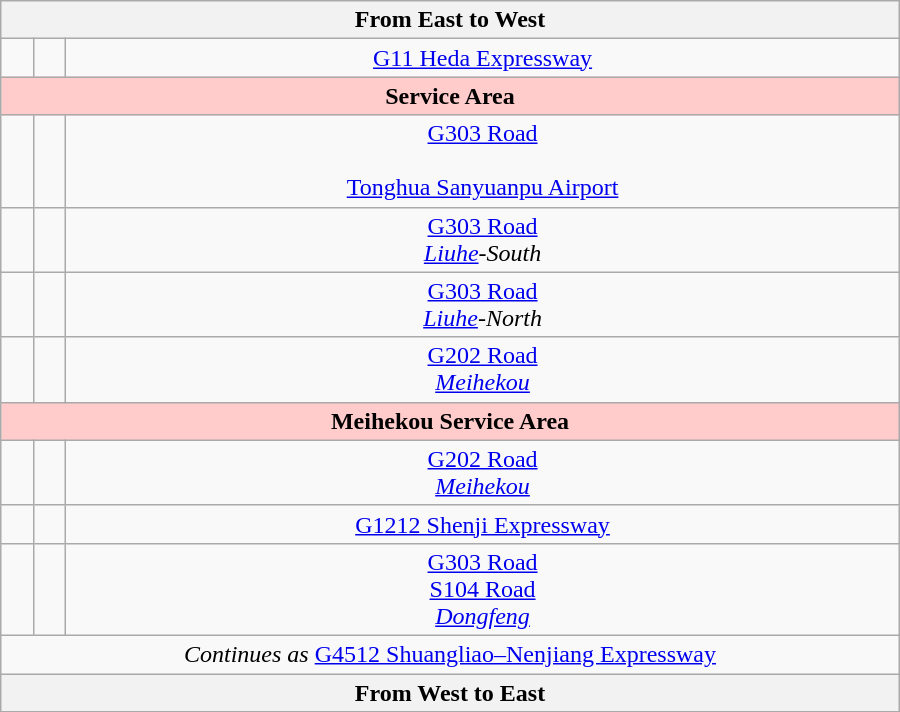<table class="wikitable" style="text-align:center" width="600px">
<tr>
<th text-align="center" colspan="3"> From East to West </th>
</tr>
<tr>
<td></td>
<td><br></td>
<td> <a href='#'>G11 Heda Expressway</a></td>
</tr>
<tr style="background:#ffcbcb;">
<td colspan="7"> <strong>Service Area</strong></td>
</tr>
<tr>
<td></td>
<td></td>
<td> <a href='#'>G303 Road</a><br><br> <a href='#'>Tonghua Sanyuanpu Airport</a></td>
</tr>
<tr>
<td></td>
<td></td>
<td> <a href='#'>G303 Road</a><br><em><a href='#'>Liuhe</a>-South</em></td>
</tr>
<tr>
<td></td>
<td></td>
<td> <a href='#'>G303 Road</a><br><em><a href='#'>Liuhe</a>-North</em></td>
</tr>
<tr>
<td></td>
<td></td>
<td> <a href='#'>G202 Road</a><br><em><a href='#'>Meihekou</a></em></td>
</tr>
<tr style="background:#ffcbcb;">
<td colspan="7"> <strong>Meihekou Service Area</strong></td>
</tr>
<tr>
<td></td>
<td></td>
<td> <a href='#'>G202 Road</a><br><em><a href='#'>Meihekou</a></em></td>
</tr>
<tr>
<td></td>
<td></td>
<td> <a href='#'>G1212 Shenji Expressway</a></td>
</tr>
<tr>
<td></td>
<td><br></td>
<td> <a href='#'>G303 Road</a><br> <a href='#'>S104 Road</a><br><em><a href='#'>Dongfeng</a></em></td>
</tr>
<tr>
<td colspan="7" align="center"><em>Continues as </em> <a href='#'>G4512 Shuangliao–Nenjiang Expressway</a></td>
</tr>
<tr>
<th text-align="center" colspan="3"> From West to East </th>
</tr>
</table>
